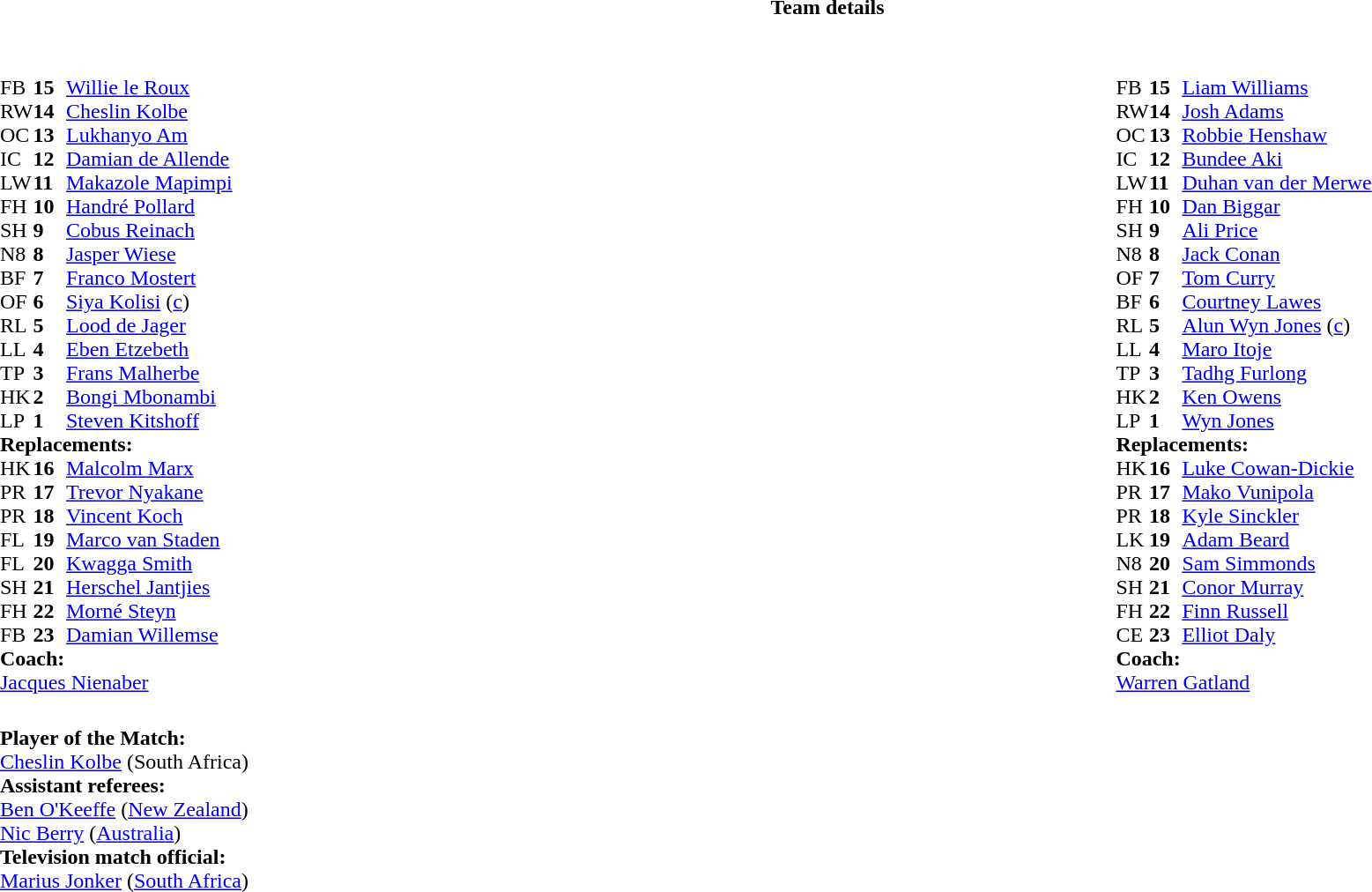<table border="0" style="width:100%;" class="collapsible collapsed">
<tr>
<th>Team details</th>
</tr>
<tr>
<td><br><table style="width:100%">
<tr>
<td style="vertical-align:top;width:50%"><br><table cellspacing="0" cellpadding="0">
<tr>
<th width="25"></th>
<th width="25"></th>
</tr>
<tr>
<td>FB</td>
<td><strong>15</strong></td>
<td><a href='#'>Willie le Roux</a></td>
<td></td>
<td></td>
</tr>
<tr>
<td>RW</td>
<td><strong>14</strong></td>
<td><a href='#'>Cheslin Kolbe</a></td>
</tr>
<tr>
<td>OC</td>
<td><strong>13</strong></td>
<td><a href='#'>Lukhanyo Am</a></td>
</tr>
<tr>
<td>IC</td>
<td><strong>12</strong></td>
<td><a href='#'>Damian de Allende</a></td>
</tr>
<tr>
<td>LW</td>
<td><strong>11</strong></td>
<td><a href='#'>Makazole Mapimpi</a></td>
</tr>
<tr>
<td>FH</td>
<td><strong>10</strong></td>
<td><a href='#'>Handré Pollard</a></td>
<td></td>
<td></td>
</tr>
<tr>
<td>SH</td>
<td><strong>9</strong></td>
<td><a href='#'>Cobus Reinach</a></td>
<td></td>
<td></td>
</tr>
<tr>
<td>N8</td>
<td><strong>8</strong></td>
<td><a href='#'>Jasper Wiese</a></td>
<td></td>
<td></td>
<td></td>
</tr>
<tr>
<td>BF</td>
<td><strong>7</strong></td>
<td><a href='#'>Franco Mostert</a></td>
<td></td>
<td colspan="2"></td>
</tr>
<tr>
<td>OF</td>
<td><strong>6</strong></td>
<td><a href='#'>Siya Kolisi</a> (<a href='#'>c</a>)</td>
<td></td>
<td></td>
<td></td>
</tr>
<tr>
<td>RL</td>
<td><strong>5</strong></td>
<td><a href='#'>Lood de Jager</a></td>
<td></td>
<td></td>
<td></td>
<td></td>
</tr>
<tr>
<td>LL</td>
<td><strong>4</strong></td>
<td><a href='#'>Eben Etzebeth</a></td>
</tr>
<tr>
<td>TP</td>
<td><strong>3</strong></td>
<td><a href='#'>Frans Malherbe</a></td>
<td></td>
<td></td>
</tr>
<tr>
<td>HK</td>
<td><strong>2</strong></td>
<td><a href='#'>Bongi Mbonambi</a></td>
<td></td>
<td></td>
</tr>
<tr>
<td>LP</td>
<td><strong>1</strong></td>
<td><a href='#'>Steven Kitshoff</a></td>
<td></td>
<td></td>
</tr>
<tr>
<td colspan=3><strong>Replacements:</strong></td>
</tr>
<tr>
<td>HK</td>
<td><strong>16</strong></td>
<td><a href='#'>Malcolm Marx</a></td>
<td></td>
<td></td>
</tr>
<tr>
<td>PR</td>
<td><strong>17</strong></td>
<td><a href='#'>Trevor Nyakane</a></td>
<td></td>
<td></td>
</tr>
<tr>
<td>PR</td>
<td><strong>18</strong></td>
<td><a href='#'>Vincent Koch</a></td>
<td></td>
<td></td>
</tr>
<tr>
<td>FL</td>
<td><strong>19</strong></td>
<td><a href='#'>Marco van Staden</a></td>
<td></td>
<td></td>
</tr>
<tr>
<td>FL</td>
<td><strong>20</strong></td>
<td><a href='#'>Kwagga Smith</a></td>
<td></td>
<td></td>
<td></td>
<td></td>
</tr>
<tr>
<td>SH</td>
<td><strong>21</strong></td>
<td><a href='#'>Herschel Jantjies</a></td>
<td></td>
<td></td>
</tr>
<tr>
<td>FH</td>
<td><strong>22</strong></td>
<td><a href='#'>Morné Steyn</a></td>
<td></td>
<td></td>
</tr>
<tr>
<td>FB</td>
<td><strong>23</strong></td>
<td><a href='#'>Damian Willemse</a></td>
<td></td>
<td></td>
</tr>
<tr>
<td colspan=3><strong>Coach:</strong></td>
</tr>
<tr>
<td colspan="4"> <a href='#'>Jacques Nienaber</a></td>
</tr>
</table>
</td>
<td valign=top></td>
<td style="vertical-align:top;width:50%"><br><table cellspacing="0" cellpadding="0" style="margin:auto">
<tr>
<th width="25"></th>
<th width="25"></th>
</tr>
<tr>
<td>FB</td>
<td><strong>15</strong></td>
<td> <a href='#'>Liam Williams</a></td>
</tr>
<tr>
<td>RW</td>
<td><strong>14</strong></td>
<td> <a href='#'>Josh Adams</a></td>
</tr>
<tr>
<td>OC</td>
<td><strong>13</strong></td>
<td> <a href='#'>Robbie Henshaw</a></td>
</tr>
<tr>
<td>IC</td>
<td><strong>12</strong></td>
<td> <a href='#'>Bundee Aki</a></td>
</tr>
<tr>
<td>LW</td>
<td><strong>11</strong></td>
<td> <a href='#'>Duhan van der Merwe</a></td>
</tr>
<tr>
<td>FH</td>
<td><strong>10</strong></td>
<td> <a href='#'>Dan Biggar</a></td>
<td></td>
<td></td>
</tr>
<tr>
<td>SH</td>
<td><strong>9</strong></td>
<td> <a href='#'>Ali Price</a></td>
<td></td>
<td></td>
</tr>
<tr>
<td>N8</td>
<td><strong>8</strong></td>
<td> <a href='#'>Jack Conan</a></td>
<td></td>
<td></td>
</tr>
<tr>
<td>OF</td>
<td><strong>7</strong></td>
<td> <a href='#'>Tom Curry</a></td>
</tr>
<tr>
<td>BF</td>
<td><strong>6</strong></td>
<td> <a href='#'>Courtney Lawes</a></td>
</tr>
<tr>
<td>RL</td>
<td><strong>5</strong></td>
<td> <a href='#'>Alun Wyn Jones</a> (<a href='#'>c</a>)</td>
<td></td>
<td></td>
</tr>
<tr>
<td>LL</td>
<td><strong>4</strong></td>
<td> <a href='#'>Maro Itoje</a></td>
</tr>
<tr>
<td>TP</td>
<td><strong>3</strong></td>
<td> <a href='#'>Tadhg Furlong</a></td>
<td></td>
<td></td>
</tr>
<tr>
<td>HK</td>
<td><strong>2</strong></td>
<td> <a href='#'>Ken Owens</a></td>
<td></td>
<td></td>
</tr>
<tr>
<td>LP</td>
<td><strong>1</strong></td>
<td> <a href='#'>Wyn Jones</a></td>
<td></td>
<td></td>
</tr>
<tr>
<td colspan=3><strong>Replacements:</strong></td>
</tr>
<tr>
<td>HK</td>
<td><strong>16</strong></td>
<td> <a href='#'>Luke Cowan-Dickie</a></td>
<td></td>
<td></td>
</tr>
<tr>
<td>PR</td>
<td><strong>17</strong></td>
<td> <a href='#'>Mako Vunipola</a></td>
<td></td>
<td></td>
</tr>
<tr>
<td>PR</td>
<td><strong>18</strong></td>
<td> <a href='#'>Kyle Sinckler</a></td>
<td></td>
<td></td>
</tr>
<tr>
<td>LK</td>
<td><strong>19</strong></td>
<td> <a href='#'>Adam Beard</a></td>
<td></td>
<td></td>
</tr>
<tr>
<td>N8</td>
<td><strong>20</strong></td>
<td> <a href='#'>Sam Simmonds</a></td>
<td></td>
<td></td>
</tr>
<tr>
<td>SH</td>
<td><strong>21</strong></td>
<td> <a href='#'>Conor Murray</a></td>
<td></td>
<td></td>
</tr>
<tr>
<td>FH</td>
<td><strong>22</strong></td>
<td> <a href='#'>Finn Russell</a></td>
<td></td>
<td></td>
</tr>
<tr>
<td>CE</td>
<td><strong>23</strong></td>
<td> <a href='#'>Elliot Daly</a></td>
</tr>
<tr>
<td colspan=3><strong>Coach:</strong></td>
</tr>
<tr>
<td colspan="4"> <a href='#'>Warren Gatland</a></td>
</tr>
</table>
</td>
</tr>
</table>
<table style="width:100%">
<tr>
<td><br><strong>Player of the Match:</strong>
<br><a href='#'>Cheslin Kolbe</a> (South Africa)<br><strong>Assistant referees:</strong>
<br><a href='#'>Ben O'Keeffe</a> (<a href='#'>New Zealand</a>)
<br><a href='#'>Nic Berry</a> (<a href='#'>Australia</a>)
<br><strong>Television match official:</strong>
<br><a href='#'>Marius Jonker</a> (<a href='#'>South Africa</a>)</td>
</tr>
</table>
</td>
</tr>
</table>
